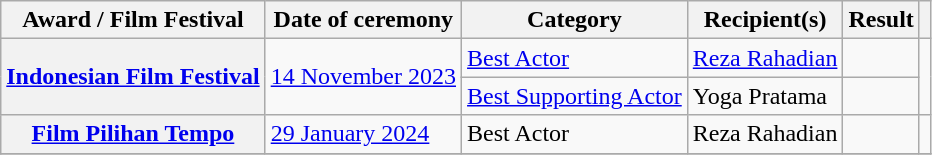<table class="wikitable sortable plainrowheaders">
<tr>
<th scope="col">Award / Film Festival</th>
<th scope="col">Date of ceremony</th>
<th scope="col">Category</th>
<th scope="col">Recipient(s)</th>
<th scope="col">Result</th>
<th scope="col" class="unsortable"></th>
</tr>
<tr>
<th scope="row" rowspan="2"><a href='#'>Indonesian Film Festival</a></th>
<td rowspan="2"><a href='#'>14 November 2023</a></td>
<td><a href='#'>Best Actor</a></td>
<td><a href='#'>Reza Rahadian</a></td>
<td></td>
<td align="center" rowspan="2"></td>
</tr>
<tr>
<td><a href='#'>Best Supporting Actor</a></td>
<td>Yoga Pratama</td>
<td></td>
</tr>
<tr>
<th scope="row"><a href='#'>Film Pilihan Tempo</a></th>
<td><a href='#'>29 January 2024</a></td>
<td>Best Actor</td>
<td>Reza Rahadian</td>
<td></td>
<td align="center"></td>
</tr>
<tr>
</tr>
</table>
